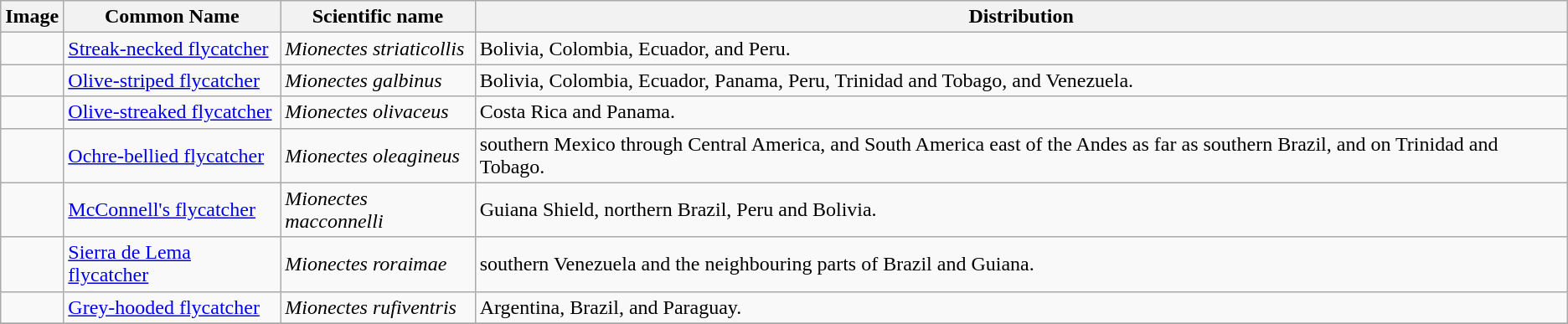<table class="wikitable">
<tr>
<th>Image</th>
<th>Common Name</th>
<th>Scientific name</th>
<th>Distribution</th>
</tr>
<tr>
<td></td>
<td><a href='#'>Streak-necked flycatcher</a></td>
<td><em>Mionectes striaticollis</em></td>
<td>Bolivia, Colombia, Ecuador, and Peru.</td>
</tr>
<tr>
<td></td>
<td><a href='#'>Olive-striped flycatcher</a></td>
<td><em>Mionectes galbinus</em></td>
<td>Bolivia, Colombia, Ecuador, Panama, Peru, Trinidad and Tobago, and Venezuela.</td>
</tr>
<tr>
<td></td>
<td><a href='#'>Olive-streaked flycatcher</a></td>
<td><em>Mionectes olivaceus</em></td>
<td>Costa Rica and Panama.</td>
</tr>
<tr>
<td></td>
<td><a href='#'>Ochre-bellied flycatcher</a></td>
<td><em>Mionectes oleagineus</em></td>
<td>southern Mexico through Central America, and South America east of the Andes as far as southern Brazil, and on Trinidad and Tobago.</td>
</tr>
<tr>
<td></td>
<td><a href='#'>McConnell's flycatcher</a></td>
<td><em>Mionectes macconnelli</em></td>
<td>Guiana Shield, northern Brazil, Peru and Bolivia.</td>
</tr>
<tr>
<td></td>
<td><a href='#'>Sierra de Lema flycatcher</a></td>
<td><em>Mionectes roraimae</em></td>
<td>southern Venezuela and the neighbouring parts of Brazil and Guiana.</td>
</tr>
<tr>
<td></td>
<td><a href='#'>Grey-hooded flycatcher</a></td>
<td><em>Mionectes rufiventris</em></td>
<td>Argentina, Brazil, and Paraguay.</td>
</tr>
<tr>
</tr>
</table>
